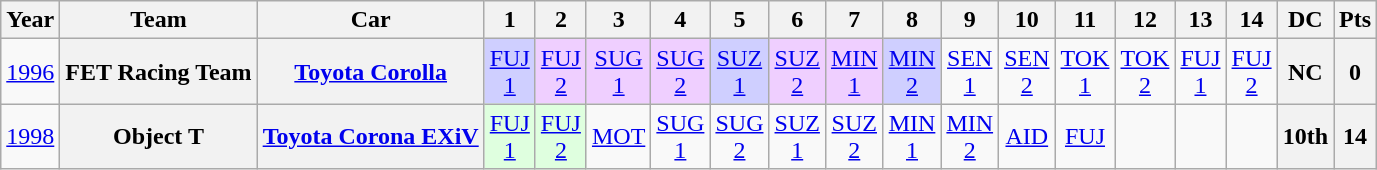<table class="wikitable"style="text-align:center;font-size;90%">
<tr>
<th>Year</th>
<th>Team</th>
<th>Car</th>
<th>1</th>
<th>2</th>
<th>3</th>
<th>4</th>
<th>5</th>
<th>6</th>
<th>7</th>
<th>8</th>
<th>9</th>
<th>10</th>
<th>11</th>
<th>12</th>
<th>13</th>
<th>14</th>
<th>DC</th>
<th>Pts</th>
</tr>
<tr>
<td><a href='#'>1996</a></td>
<th>FET Racing Team</th>
<th><a href='#'>Toyota Corolla</a></th>
<td style="background:#CFCFFF;"><a href='#'>FUJ<br>1</a><br></td>
<td style="background:#EFCFFF;"><a href='#'>FUJ<br>2</a><br></td>
<td style="background:#EFCFFF;"><a href='#'>SUG<br>1</a><br></td>
<td style="background:#EFCFFF;"><a href='#'>SUG<br>2</a><br></td>
<td style="background:#CFCFFF;"><a href='#'>SUZ<br>1</a><br></td>
<td style="background:#EFCFFF;"><a href='#'>SUZ<br>2</a><br></td>
<td style="background:#EFCFFF;"><a href='#'>MIN<br>1</a><br></td>
<td style="background:#CFCFFF;"><a href='#'>MIN<br>2</a><br></td>
<td><a href='#'>SEN<br>1</a></td>
<td><a href='#'>SEN<br>2</a></td>
<td><a href='#'>TOK<br>1</a></td>
<td><a href='#'>TOK<br>2</a></td>
<td><a href='#'>FUJ<br>1</a></td>
<td><a href='#'>FUJ<br>2</a></td>
<th>NC</th>
<th>0</th>
</tr>
<tr>
<td><a href='#'>1998</a></td>
<th>Object T</th>
<th><a href='#'>Toyota Corona EXiV</a></th>
<td style="background:#DFFFDF;"><a href='#'>FUJ<br>1</a><br></td>
<td style="background:#DFFFDF;"><a href='#'>FUJ<br>2</a><br></td>
<td><a href='#'>MOT</a></td>
<td><a href='#'>SUG<br>1</a></td>
<td><a href='#'>SUG<br>2</a></td>
<td><a href='#'>SUZ<br>1</a></td>
<td><a href='#'>SUZ<br>2</a></td>
<td><a href='#'>MIN<br>1</a></td>
<td><a href='#'>MIN<br>2</a></td>
<td><a href='#'>AID</a></td>
<td><a href='#'>FUJ</a></td>
<td></td>
<td></td>
<td></td>
<th>10th</th>
<th>14</th>
</tr>
</table>
